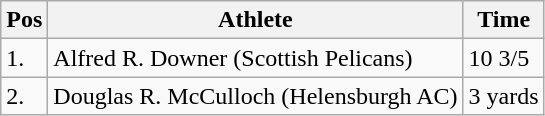<table class="wikitable">
<tr>
<th>Pos</th>
<th>Athlete</th>
<th>Time</th>
</tr>
<tr>
<td>1.</td>
<td>Alfred R. Downer (Scottish Pelicans)</td>
<td>10 3/5</td>
</tr>
<tr>
<td>2.</td>
<td>Douglas R. McCulloch (Helensburgh AC)</td>
<td>3 yards</td>
</tr>
</table>
